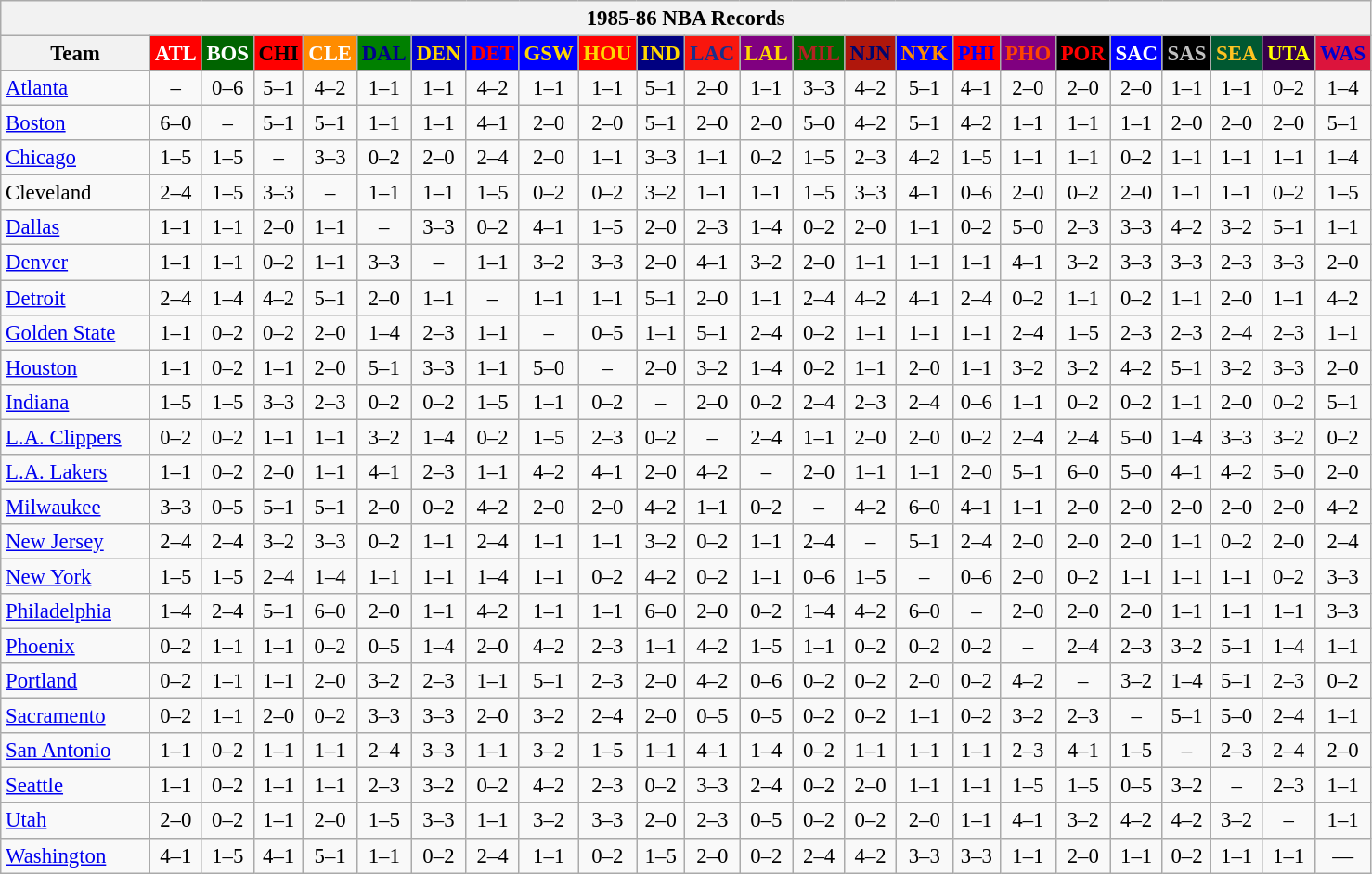<table class="wikitable" style="font-size:95%; text-align:center;">
<tr>
<th colspan=24>1985-86 NBA Records</th>
</tr>
<tr>
<th width=100>Team</th>
<th style="background:#FF0000;color:#FFFFFF;width=35">ATL</th>
<th style="background:#006400;color:#FFFFFF;width=35">BOS</th>
<th style="background:#FF0000;color:#000000;width=35">CHI</th>
<th style="background:#FF8C00;color:#FFFFFF;width=35">CLE</th>
<th style="background:#008000;color:#00008B;width=35">DAL</th>
<th style="background:#0000CD;color:#FFD700;width=35">DEN</th>
<th style="background:#0000FF;color:#FF0000;width=35">DET</th>
<th style="background:#0000FF;color:#FFD700;width=35">GSW</th>
<th style="background:#FF0000;color:#FFD700;width=35">HOU</th>
<th style="background:#000080;color:#FFD700;width=35">IND</th>
<th style="background:#F9160D;color:#1A2E8B;width=35">LAC</th>
<th style="background:#800080;color:#FFD700;width=35">LAL</th>
<th style="background:#006400;color:#B22222;width=35">MIL</th>
<th style="background:#B0170C;color:#00056D;width=35">NJN</th>
<th style="background:#0000FF;color:#FF8C00;width=35">NYK</th>
<th style="background:#FF0000;color:#0000FF;width=35">PHI</th>
<th style="background:#800080;color:#FF4500;width=35">PHO</th>
<th style="background:#000000;color:#FF0000;width=35">POR</th>
<th style="background:#0000FF;color:#FFFFFF;width=35">SAC</th>
<th style="background:#000000;color:#C0C0C0;width=35">SAS</th>
<th style="background:#005831;color:#FFC322;width=35">SEA</th>
<th style="background:#36004A;color:#FFFF00;width=35">UTA</th>
<th style="background:#DC143C;color:#0000CD;width=35">WAS</th>
</tr>
<tr>
<td style="text-align:left;"><a href='#'>Atlanta</a></td>
<td>–</td>
<td>0–6</td>
<td>5–1</td>
<td>4–2</td>
<td>1–1</td>
<td>1–1</td>
<td>4–2</td>
<td>1–1</td>
<td>1–1</td>
<td>5–1</td>
<td>2–0</td>
<td>1–1</td>
<td>3–3</td>
<td>4–2</td>
<td>5–1</td>
<td>4–1</td>
<td>2–0</td>
<td>2–0</td>
<td>2–0</td>
<td>1–1</td>
<td>1–1</td>
<td>0–2</td>
<td>1–4</td>
</tr>
<tr>
<td style="text-align:left;"><a href='#'>Boston</a></td>
<td>6–0</td>
<td>–</td>
<td>5–1</td>
<td>5–1</td>
<td>1–1</td>
<td>1–1</td>
<td>4–1</td>
<td>2–0</td>
<td>2–0</td>
<td>5–1</td>
<td>2–0</td>
<td>2–0</td>
<td>5–0</td>
<td>4–2</td>
<td>5–1</td>
<td>4–2</td>
<td>1–1</td>
<td>1–1</td>
<td>1–1</td>
<td>2–0</td>
<td>2–0</td>
<td>2–0</td>
<td>5–1</td>
</tr>
<tr>
<td style="text-align:left;"><a href='#'>Chicago</a></td>
<td>1–5</td>
<td>1–5</td>
<td>–</td>
<td>3–3</td>
<td>0–2</td>
<td>2–0</td>
<td>2–4</td>
<td>2–0</td>
<td>1–1</td>
<td>3–3</td>
<td>1–1</td>
<td>0–2</td>
<td>1–5</td>
<td>2–3</td>
<td>4–2</td>
<td>1–5</td>
<td>1–1</td>
<td>1–1</td>
<td>0–2</td>
<td>1–1</td>
<td>1–1</td>
<td>1–1</td>
<td>1–4</td>
</tr>
<tr>
<td style="text-align:left;">Cleveland</td>
<td>2–4</td>
<td>1–5</td>
<td>3–3</td>
<td>–</td>
<td>1–1</td>
<td>1–1</td>
<td>1–5</td>
<td>0–2</td>
<td>0–2</td>
<td>3–2</td>
<td>1–1</td>
<td>1–1</td>
<td>1–5</td>
<td>3–3</td>
<td>4–1</td>
<td>0–6</td>
<td>2–0</td>
<td>0–2</td>
<td>2–0</td>
<td>1–1</td>
<td>1–1</td>
<td>0–2</td>
<td>1–5</td>
</tr>
<tr>
<td style="text-align:left;"><a href='#'>Dallas</a></td>
<td>1–1</td>
<td>1–1</td>
<td>2–0</td>
<td>1–1</td>
<td>–</td>
<td>3–3</td>
<td>0–2</td>
<td>4–1</td>
<td>1–5</td>
<td>2–0</td>
<td>2–3</td>
<td>1–4</td>
<td>0–2</td>
<td>2–0</td>
<td>1–1</td>
<td>0–2</td>
<td>5–0</td>
<td>2–3</td>
<td>3–3</td>
<td>4–2</td>
<td>3–2</td>
<td>5–1</td>
<td>1–1</td>
</tr>
<tr>
<td style="text-align:left;"><a href='#'>Denver</a></td>
<td>1–1</td>
<td>1–1</td>
<td>0–2</td>
<td>1–1</td>
<td>3–3</td>
<td>–</td>
<td>1–1</td>
<td>3–2</td>
<td>3–3</td>
<td>2–0</td>
<td>4–1</td>
<td>3–2</td>
<td>2–0</td>
<td>1–1</td>
<td>1–1</td>
<td>1–1</td>
<td>4–1</td>
<td>3–2</td>
<td>3–3</td>
<td>3–3</td>
<td>2–3</td>
<td>3–3</td>
<td>2–0</td>
</tr>
<tr>
<td style="text-align:left;"><a href='#'>Detroit</a></td>
<td>2–4</td>
<td>1–4</td>
<td>4–2</td>
<td>5–1</td>
<td>2–0</td>
<td>1–1</td>
<td>–</td>
<td>1–1</td>
<td>1–1</td>
<td>5–1</td>
<td>2–0</td>
<td>1–1</td>
<td>2–4</td>
<td>4–2</td>
<td>4–1</td>
<td>2–4</td>
<td>0–2</td>
<td>1–1</td>
<td>0–2</td>
<td>1–1</td>
<td>2–0</td>
<td>1–1</td>
<td>4–2</td>
</tr>
<tr>
<td style="text-align:left;"><a href='#'>Golden State</a></td>
<td>1–1</td>
<td>0–2</td>
<td>0–2</td>
<td>2–0</td>
<td>1–4</td>
<td>2–3</td>
<td>1–1</td>
<td>–</td>
<td>0–5</td>
<td>1–1</td>
<td>5–1</td>
<td>2–4</td>
<td>0–2</td>
<td>1–1</td>
<td>1–1</td>
<td>1–1</td>
<td>2–4</td>
<td>1–5</td>
<td>2–3</td>
<td>2–3</td>
<td>2–4</td>
<td>2–3</td>
<td>1–1</td>
</tr>
<tr>
<td style="text-align:left;"><a href='#'>Houston</a></td>
<td>1–1</td>
<td>0–2</td>
<td>1–1</td>
<td>2–0</td>
<td>5–1</td>
<td>3–3</td>
<td>1–1</td>
<td>5–0</td>
<td>–</td>
<td>2–0</td>
<td>3–2</td>
<td>1–4</td>
<td>0–2</td>
<td>1–1</td>
<td>2–0</td>
<td>1–1</td>
<td>3–2</td>
<td>3–2</td>
<td>4–2</td>
<td>5–1</td>
<td>3–2</td>
<td>3–3</td>
<td>2–0</td>
</tr>
<tr>
<td style="text-align:left;"><a href='#'>Indiana</a></td>
<td>1–5</td>
<td>1–5</td>
<td>3–3</td>
<td>2–3</td>
<td>0–2</td>
<td>0–2</td>
<td>1–5</td>
<td>1–1</td>
<td>0–2</td>
<td>–</td>
<td>2–0</td>
<td>0–2</td>
<td>2–4</td>
<td>2–3</td>
<td>2–4</td>
<td>0–6</td>
<td>1–1</td>
<td>0–2</td>
<td>0–2</td>
<td>1–1</td>
<td>2–0</td>
<td>0–2</td>
<td>5–1</td>
</tr>
<tr>
<td style="text-align:left;"><a href='#'>L.A. Clippers</a></td>
<td>0–2</td>
<td>0–2</td>
<td>1–1</td>
<td>1–1</td>
<td>3–2</td>
<td>1–4</td>
<td>0–2</td>
<td>1–5</td>
<td>2–3</td>
<td>0–2</td>
<td>–</td>
<td>2–4</td>
<td>1–1</td>
<td>2–0</td>
<td>2–0</td>
<td>0–2</td>
<td>2–4</td>
<td>2–4</td>
<td>5–0</td>
<td>1–4</td>
<td>3–3</td>
<td>3–2</td>
<td>0–2</td>
</tr>
<tr>
<td style="text-align:left;"><a href='#'>L.A. Lakers</a></td>
<td>1–1</td>
<td>0–2</td>
<td>2–0</td>
<td>1–1</td>
<td>4–1</td>
<td>2–3</td>
<td>1–1</td>
<td>4–2</td>
<td>4–1</td>
<td>2–0</td>
<td>4–2</td>
<td>–</td>
<td>2–0</td>
<td>1–1</td>
<td>1–1</td>
<td>2–0</td>
<td>5–1</td>
<td>6–0</td>
<td>5–0</td>
<td>4–1</td>
<td>4–2</td>
<td>5–0</td>
<td>2–0</td>
</tr>
<tr>
<td style="text-align:left;"><a href='#'>Milwaukee</a></td>
<td>3–3</td>
<td>0–5</td>
<td>5–1</td>
<td>5–1</td>
<td>2–0</td>
<td>0–2</td>
<td>4–2</td>
<td>2–0</td>
<td>2–0</td>
<td>4–2</td>
<td>1–1</td>
<td>0–2</td>
<td>–</td>
<td>4–2</td>
<td>6–0</td>
<td>4–1</td>
<td>1–1</td>
<td>2–0</td>
<td>2–0</td>
<td>2–0</td>
<td>2–0</td>
<td>2–0</td>
<td>4–2</td>
</tr>
<tr>
<td style="text-align:left;"><a href='#'>New Jersey</a></td>
<td>2–4</td>
<td>2–4</td>
<td>3–2</td>
<td>3–3</td>
<td>0–2</td>
<td>1–1</td>
<td>2–4</td>
<td>1–1</td>
<td>1–1</td>
<td>3–2</td>
<td>0–2</td>
<td>1–1</td>
<td>2–4</td>
<td>–</td>
<td>5–1</td>
<td>2–4</td>
<td>2–0</td>
<td>2–0</td>
<td>2–0</td>
<td>1–1</td>
<td>0–2</td>
<td>2–0</td>
<td>2–4</td>
</tr>
<tr>
<td style="text-align:left;"><a href='#'>New York</a></td>
<td>1–5</td>
<td>1–5</td>
<td>2–4</td>
<td>1–4</td>
<td>1–1</td>
<td>1–1</td>
<td>1–4</td>
<td>1–1</td>
<td>0–2</td>
<td>4–2</td>
<td>0–2</td>
<td>1–1</td>
<td>0–6</td>
<td>1–5</td>
<td>–</td>
<td>0–6</td>
<td>2–0</td>
<td>0–2</td>
<td>1–1</td>
<td>1–1</td>
<td>1–1</td>
<td>0–2</td>
<td>3–3</td>
</tr>
<tr>
<td style="text-align:left;"><a href='#'>Philadelphia</a></td>
<td>1–4</td>
<td>2–4</td>
<td>5–1</td>
<td>6–0</td>
<td>2–0</td>
<td>1–1</td>
<td>4–2</td>
<td>1–1</td>
<td>1–1</td>
<td>6–0</td>
<td>2–0</td>
<td>0–2</td>
<td>1–4</td>
<td>4–2</td>
<td>6–0</td>
<td>–</td>
<td>2–0</td>
<td>2–0</td>
<td>2–0</td>
<td>1–1</td>
<td>1–1</td>
<td>1–1</td>
<td>3–3</td>
</tr>
<tr>
<td style="text-align:left;"><a href='#'>Phoenix</a></td>
<td>0–2</td>
<td>1–1</td>
<td>1–1</td>
<td>0–2</td>
<td>0–5</td>
<td>1–4</td>
<td>2–0</td>
<td>4–2</td>
<td>2–3</td>
<td>1–1</td>
<td>4–2</td>
<td>1–5</td>
<td>1–1</td>
<td>0–2</td>
<td>0–2</td>
<td>0–2</td>
<td>–</td>
<td>2–4</td>
<td>2–3</td>
<td>3–2</td>
<td>5–1</td>
<td>1–4</td>
<td>1–1</td>
</tr>
<tr>
<td style="text-align:left;"><a href='#'>Portland</a></td>
<td>0–2</td>
<td>1–1</td>
<td>1–1</td>
<td>2–0</td>
<td>3–2</td>
<td>2–3</td>
<td>1–1</td>
<td>5–1</td>
<td>2–3</td>
<td>2–0</td>
<td>4–2</td>
<td>0–6</td>
<td>0–2</td>
<td>0–2</td>
<td>2–0</td>
<td>0–2</td>
<td>4–2</td>
<td>–</td>
<td>3–2</td>
<td>1–4</td>
<td>5–1</td>
<td>2–3</td>
<td>0–2</td>
</tr>
<tr>
<td style="text-align:left;"><a href='#'>Sacramento</a></td>
<td>0–2</td>
<td>1–1</td>
<td>2–0</td>
<td>0–2</td>
<td>3–3</td>
<td>3–3</td>
<td>2–0</td>
<td>3–2</td>
<td>2–4</td>
<td>2–0</td>
<td>0–5</td>
<td>0–5</td>
<td>0–2</td>
<td>0–2</td>
<td>1–1</td>
<td>0–2</td>
<td>3–2</td>
<td>2–3</td>
<td>–</td>
<td>5–1</td>
<td>5–0</td>
<td>2–4</td>
<td>1–1</td>
</tr>
<tr>
<td style="text-align:left;"><a href='#'>San Antonio</a></td>
<td>1–1</td>
<td>0–2</td>
<td>1–1</td>
<td>1–1</td>
<td>2–4</td>
<td>3–3</td>
<td>1–1</td>
<td>3–2</td>
<td>1–5</td>
<td>1–1</td>
<td>4–1</td>
<td>1–4</td>
<td>0–2</td>
<td>1–1</td>
<td>1–1</td>
<td>1–1</td>
<td>2–3</td>
<td>4–1</td>
<td>1–5</td>
<td>–</td>
<td>2–3</td>
<td>2–4</td>
<td>2–0</td>
</tr>
<tr>
<td style="text-align:left;"><a href='#'>Seattle</a></td>
<td>1–1</td>
<td>0–2</td>
<td>1–1</td>
<td>1–1</td>
<td>2–3</td>
<td>3–2</td>
<td>0–2</td>
<td>4–2</td>
<td>2–3</td>
<td>0–2</td>
<td>3–3</td>
<td>2–4</td>
<td>0–2</td>
<td>2–0</td>
<td>1–1</td>
<td>1–1</td>
<td>1–5</td>
<td>1–5</td>
<td>0–5</td>
<td>3–2</td>
<td>–</td>
<td>2–3</td>
<td>1–1</td>
</tr>
<tr>
<td style="text-align:left;"><a href='#'>Utah</a></td>
<td>2–0</td>
<td>0–2</td>
<td>1–1</td>
<td>2–0</td>
<td>1–5</td>
<td>3–3</td>
<td>1–1</td>
<td>3–2</td>
<td>3–3</td>
<td>2–0</td>
<td>2–3</td>
<td>0–5</td>
<td>0–2</td>
<td>0–2</td>
<td>2–0</td>
<td>1–1</td>
<td>4–1</td>
<td>3–2</td>
<td>4–2</td>
<td>4–2</td>
<td>3–2</td>
<td>–</td>
<td>1–1</td>
</tr>
<tr>
<td style="text-align:left;"><a href='#'>Washington</a></td>
<td>4–1</td>
<td>1–5</td>
<td>4–1</td>
<td>5–1</td>
<td>1–1</td>
<td>0–2</td>
<td>2–4</td>
<td>1–1</td>
<td>0–2</td>
<td>1–5</td>
<td>2–0</td>
<td>0–2</td>
<td>2–4</td>
<td>4–2</td>
<td>3–3</td>
<td>3–3</td>
<td>1–1</td>
<td>2–0</td>
<td>1–1</td>
<td>0–2</td>
<td>1–1</td>
<td>1–1</td>
<td>—</td>
</tr>
</table>
